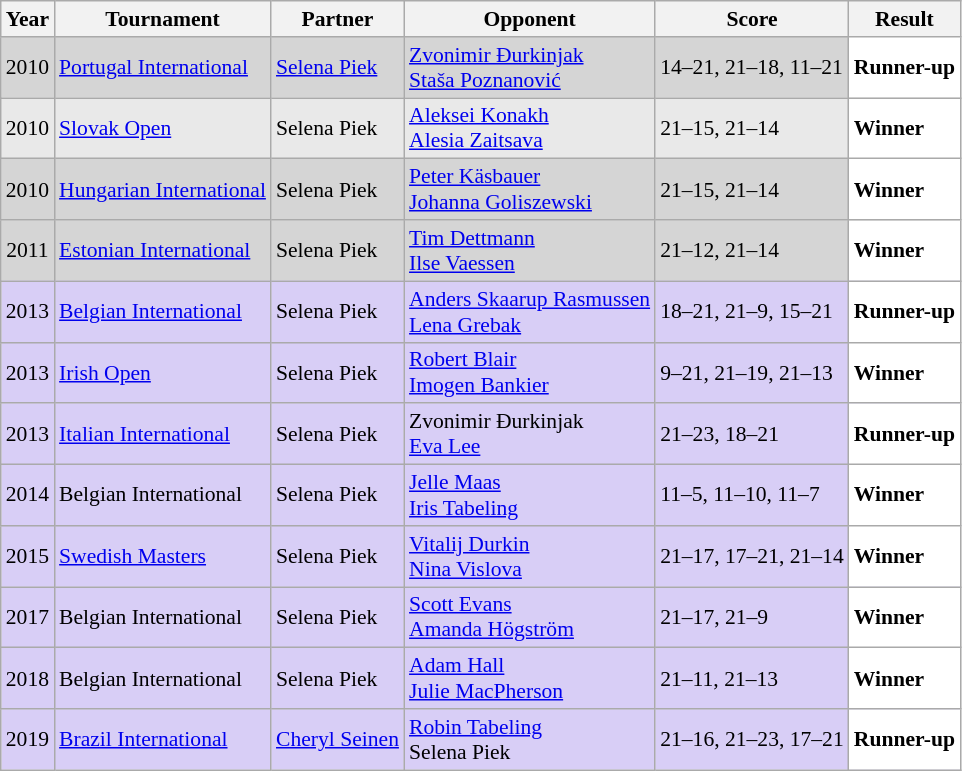<table class="sortable wikitable" style="font-size: 90%;">
<tr>
<th>Year</th>
<th>Tournament</th>
<th>Partner</th>
<th>Opponent</th>
<th>Score</th>
<th>Result</th>
</tr>
<tr style="background:#D5D5D5">
<td align="center">2010</td>
<td align="left"><a href='#'>Portugal International</a></td>
<td align="left"> <a href='#'>Selena Piek</a></td>
<td align="left"> <a href='#'>Zvonimir Đurkinjak</a> <br>  <a href='#'>Staša Poznanović</a></td>
<td align="left">14–21, 21–18, 11–21</td>
<td style="text-align:left; background:white"> <strong>Runner-up</strong></td>
</tr>
<tr style="background:#E9E9E9">
<td align="center">2010</td>
<td align="left"><a href='#'>Slovak Open</a></td>
<td align="left"> Selena Piek</td>
<td align="left"> <a href='#'>Aleksei Konakh</a> <br>  <a href='#'>Alesia Zaitsava</a></td>
<td align="left">21–15, 21–14</td>
<td style="text-align:left; background:white"> <strong>Winner</strong></td>
</tr>
<tr style="background:#D5D5D5">
<td align="center">2010</td>
<td align="left"><a href='#'>Hungarian International</a></td>
<td align="left"> Selena Piek</td>
<td align="left"> <a href='#'>Peter Käsbauer</a> <br>  <a href='#'>Johanna Goliszewski</a></td>
<td align="left">21–15, 21–14</td>
<td style="text-align:left; background:white"> <strong>Winner</strong></td>
</tr>
<tr style="background:#D5D5D5">
<td align="center">2011</td>
<td align="left"><a href='#'>Estonian International</a></td>
<td align="left"> Selena Piek</td>
<td align="left"> <a href='#'>Tim Dettmann</a> <br>  <a href='#'>Ilse Vaessen</a></td>
<td align="left">21–12, 21–14</td>
<td style="text-align:left; background:white"> <strong>Winner</strong></td>
</tr>
<tr style="background:#D8CEF6">
<td align="center">2013</td>
<td align="left"><a href='#'>Belgian International</a></td>
<td align="left"> Selena Piek</td>
<td align="left"> <a href='#'>Anders Skaarup Rasmussen</a> <br>  <a href='#'>Lena Grebak</a></td>
<td align="left">18–21, 21–9, 15–21</td>
<td style="text-align:left; background:white"> <strong>Runner-up</strong></td>
</tr>
<tr style="background:#D8CEF6">
<td align="center">2013</td>
<td align="left"><a href='#'>Irish Open</a></td>
<td align="left"> Selena Piek</td>
<td align="left"> <a href='#'>Robert Blair</a> <br>  <a href='#'>Imogen Bankier</a></td>
<td align="left">9–21, 21–19, 21–13</td>
<td style="text-align:left; background:white"> <strong>Winner</strong></td>
</tr>
<tr style="background:#D8CEF6">
<td align="center">2013</td>
<td align="left"><a href='#'>Italian International</a></td>
<td align="left"> Selena Piek</td>
<td align="left"> Zvonimir Đurkinjak <br>  <a href='#'>Eva Lee</a></td>
<td align="left">21–23, 18–21</td>
<td style="text-align:left; background:white"> <strong>Runner-up</strong></td>
</tr>
<tr style="background:#D8CEF6">
<td align="center">2014</td>
<td align="left">Belgian International</td>
<td align="left"> Selena Piek</td>
<td align="left"> <a href='#'>Jelle Maas</a> <br>  <a href='#'>Iris Tabeling</a></td>
<td align="left">11–5, 11–10, 11–7</td>
<td style="text-align:left; background:white"> <strong>Winner</strong></td>
</tr>
<tr style="background:#D8CEF6">
<td align="center">2015</td>
<td align="left"><a href='#'>Swedish Masters</a></td>
<td align="left"> Selena Piek</td>
<td align="left"> <a href='#'>Vitalij Durkin</a> <br>  <a href='#'>Nina Vislova</a></td>
<td align="left">21–17, 17–21, 21–14</td>
<td style="text-align:left; background:white"> <strong>Winner</strong></td>
</tr>
<tr style="background:#D8CEF6">
<td align="center">2017</td>
<td align="left">Belgian International</td>
<td align="left"> Selena Piek</td>
<td align="left"> <a href='#'>Scott Evans</a> <br>  <a href='#'>Amanda Högström</a></td>
<td align="left">21–17, 21–9</td>
<td style="text-align:left; background:white"> <strong>Winner</strong></td>
</tr>
<tr style="background:#D8CEF6">
<td align="center">2018</td>
<td align="left">Belgian International</td>
<td align="left"> Selena Piek</td>
<td align="left"> <a href='#'>Adam Hall</a> <br>  <a href='#'>Julie MacPherson</a></td>
<td align="left">21–11, 21–13</td>
<td style="text-align:left; background:white"> <strong>Winner</strong></td>
</tr>
<tr style="background:#D8CEF6">
<td align="center">2019</td>
<td align="left"><a href='#'>Brazil International</a></td>
<td align="left"> <a href='#'>Cheryl Seinen</a></td>
<td align="left"> <a href='#'>Robin Tabeling</a> <br>  Selena Piek</td>
<td align="left">21–16, 21–23, 17–21</td>
<td style="text-align:left; background:white"> <strong>Runner-up</strong></td>
</tr>
</table>
